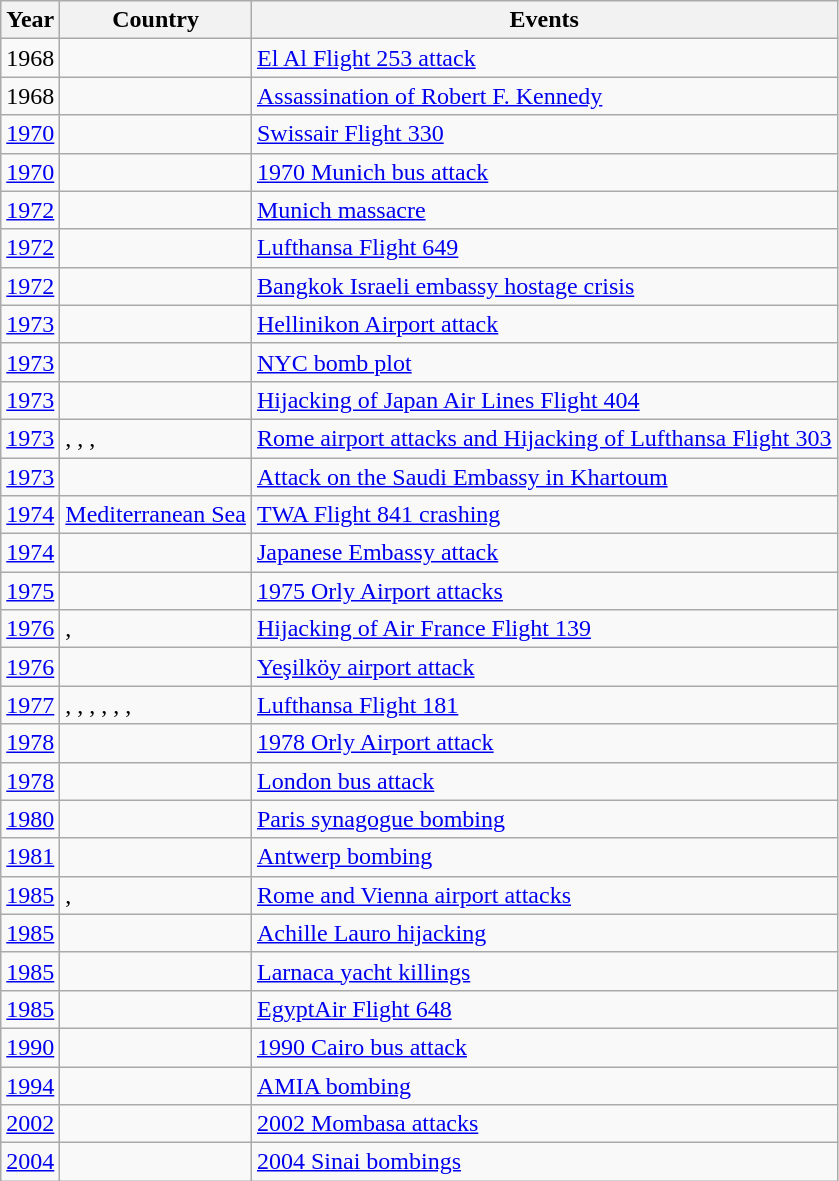<table class="wikitable">
<tr>
<th>Year</th>
<th>Country</th>
<th>Events</th>
</tr>
<tr>
<td>1968</td>
<td></td>
<td><a href='#'>El Al Flight 253 attack</a></td>
</tr>
<tr>
<td>1968</td>
<td></td>
<td><a href='#'>Assassination of Robert F. Kennedy</a></td>
</tr>
<tr>
<td><a href='#'>1970</a></td>
<td></td>
<td><a href='#'>Swissair Flight 330</a></td>
</tr>
<tr>
<td><a href='#'>1970</a></td>
<td></td>
<td><a href='#'>1970 Munich bus attack</a></td>
</tr>
<tr>
<td><a href='#'>1972</a></td>
<td></td>
<td><a href='#'>Munich massacre</a></td>
</tr>
<tr>
<td><a href='#'>1972</a></td>
<td></td>
<td><a href='#'>Lufthansa Flight 649</a></td>
</tr>
<tr>
<td><a href='#'>1972</a></td>
<td></td>
<td><a href='#'>Bangkok Israeli embassy hostage crisis</a></td>
</tr>
<tr>
<td><a href='#'>1973</a></td>
<td></td>
<td><a href='#'>Hellinikon Airport attack</a></td>
</tr>
<tr>
<td><a href='#'>1973</a></td>
<td></td>
<td><a href='#'>NYC bomb plot</a></td>
</tr>
<tr>
<td><a href='#'>1973</a></td>
<td></td>
<td><a href='#'>Hijacking of Japan Air Lines Flight 404</a></td>
</tr>
<tr>
<td><a href='#'>1973</a></td>
<td>, , , </td>
<td><a href='#'>Rome airport attacks and Hijacking of Lufthansa Flight 303</a></td>
</tr>
<tr>
<td><a href='#'>1973</a></td>
<td></td>
<td><a href='#'>Attack on the Saudi Embassy in Khartoum</a></td>
</tr>
<tr>
<td><a href='#'>1974</a></td>
<td><a href='#'>Mediterranean Sea</a></td>
<td><a href='#'>TWA Flight 841 crashing</a></td>
</tr>
<tr>
<td><a href='#'>1974</a></td>
<td></td>
<td><a href='#'>Japanese Embassy attack</a></td>
</tr>
<tr>
<td><a href='#'>1975</a></td>
<td></td>
<td><a href='#'>1975 Orly Airport attacks</a></td>
</tr>
<tr>
<td><a href='#'>1976</a></td>
<td>, </td>
<td><a href='#'>Hijacking of Air France Flight 139</a></td>
</tr>
<tr>
<td><a href='#'>1976</a></td>
<td></td>
<td><a href='#'>Yeşilköy airport attack</a></td>
</tr>
<tr>
<td><a href='#'>1977</a></td>
<td>, , , , , , </td>
<td><a href='#'>Lufthansa Flight 181</a></td>
</tr>
<tr>
<td><a href='#'>1978</a></td>
<td></td>
<td><a href='#'>1978 Orly Airport attack</a></td>
</tr>
<tr>
<td><a href='#'>1978</a></td>
<td></td>
<td><a href='#'>London bus attack</a></td>
</tr>
<tr>
<td><a href='#'>1980</a></td>
<td></td>
<td><a href='#'>Paris synagogue bombing</a></td>
</tr>
<tr>
<td><a href='#'>1981</a></td>
<td></td>
<td><a href='#'>Antwerp bombing</a></td>
</tr>
<tr>
<td><a href='#'>1985</a></td>
<td>, </td>
<td><a href='#'>Rome and Vienna airport attacks</a></td>
</tr>
<tr>
<td><a href='#'>1985</a></td>
<td></td>
<td><a href='#'>Achille Lauro hijacking</a></td>
</tr>
<tr>
<td><a href='#'>1985</a></td>
<td></td>
<td><a href='#'>Larnaca yacht killings</a></td>
</tr>
<tr>
<td><a href='#'>1985</a></td>
<td></td>
<td><a href='#'>EgyptAir Flight 648</a></td>
</tr>
<tr>
<td><a href='#'>1990</a></td>
<td></td>
<td><a href='#'>1990 Cairo bus attack</a></td>
</tr>
<tr>
<td><a href='#'>1994</a></td>
<td></td>
<td><a href='#'>AMIA bombing</a></td>
</tr>
<tr>
<td><a href='#'>2002</a></td>
<td></td>
<td><a href='#'>2002 Mombasa attacks</a></td>
</tr>
<tr>
<td><a href='#'>2004</a></td>
<td></td>
<td><a href='#'>2004 Sinai bombings</a></td>
</tr>
</table>
